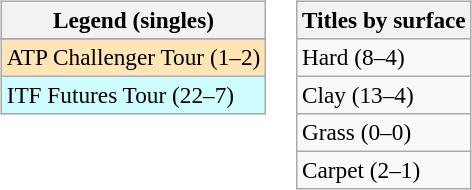<table>
<tr valign=top>
<td><br><table class=wikitable style=font-size:97%>
<tr>
<th>Legend (singles)</th>
</tr>
<tr bgcolor=e5d1cb>
</tr>
<tr bgcolor=moccasin>
<td>ATP Challenger Tour (1–2)</td>
</tr>
<tr bgcolor=cffcff>
<td>ITF Futures Tour (22–7)</td>
</tr>
</table>
</td>
<td><br><table class=wikitable style=font-size:97%>
<tr>
<th>Titles by surface</th>
</tr>
<tr>
<td>Hard (8–4)</td>
</tr>
<tr>
<td>Clay (13–4)</td>
</tr>
<tr>
<td>Grass (0–0)</td>
</tr>
<tr>
<td>Carpet (2–1)</td>
</tr>
</table>
</td>
</tr>
</table>
